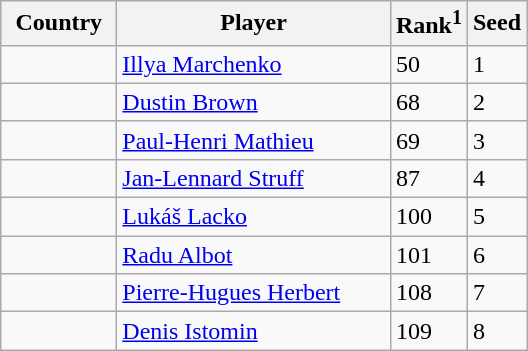<table class="sortable wikitable">
<tr>
<th width="70">Country</th>
<th width="175">Player</th>
<th>Rank<sup>1</sup></th>
<th>Seed</th>
</tr>
<tr>
<td></td>
<td><a href='#'>Illya Marchenko</a></td>
<td>50</td>
<td>1</td>
</tr>
<tr>
<td></td>
<td><a href='#'>Dustin Brown</a></td>
<td>68</td>
<td>2</td>
</tr>
<tr>
<td></td>
<td><a href='#'>Paul-Henri Mathieu</a></td>
<td>69</td>
<td>3</td>
</tr>
<tr>
<td></td>
<td><a href='#'>Jan-Lennard Struff</a></td>
<td>87</td>
<td>4</td>
</tr>
<tr>
<td></td>
<td><a href='#'>Lukáš Lacko</a></td>
<td>100</td>
<td>5</td>
</tr>
<tr>
<td></td>
<td><a href='#'>Radu Albot</a></td>
<td>101</td>
<td>6</td>
</tr>
<tr>
<td></td>
<td><a href='#'>Pierre-Hugues Herbert</a></td>
<td>108</td>
<td>7</td>
</tr>
<tr>
<td></td>
<td><a href='#'>Denis Istomin</a></td>
<td>109</td>
<td>8</td>
</tr>
</table>
